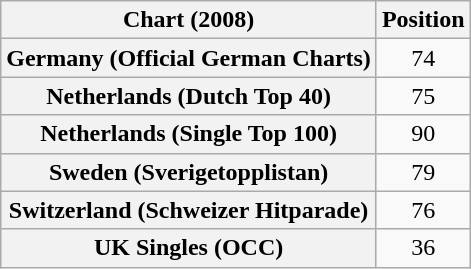<table class="wikitable sortable plainrowheaders" style="text-align:center">
<tr>
<th>Chart (2008)</th>
<th>Position</th>
</tr>
<tr>
<th scope="row">Germany (Official German Charts)</th>
<td>74</td>
</tr>
<tr>
<th scope="row">Netherlands (Dutch Top 40)</th>
<td>75</td>
</tr>
<tr>
<th scope="row">Netherlands (Single Top 100)</th>
<td>90</td>
</tr>
<tr>
<th scope="row">Sweden (Sverigetopplistan)</th>
<td>79</td>
</tr>
<tr>
<th scope="row">Switzerland (Schweizer Hitparade)</th>
<td>76</td>
</tr>
<tr>
<th scope="row">UK Singles (OCC)</th>
<td>36</td>
</tr>
</table>
